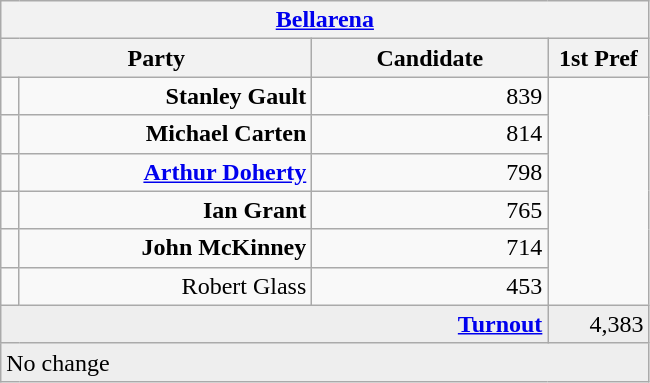<table class="wikitable">
<tr>
<th colspan="4" align="center"><a href='#'>Bellarena</a></th>
</tr>
<tr>
<th colspan="2" align="center" width=200>Party</th>
<th width=150>Candidate</th>
<th width=60>1st Pref</th>
</tr>
<tr>
<td></td>
<td align="right"><strong>Stanley Gault</strong></td>
<td align="right">839</td>
</tr>
<tr>
<td></td>
<td align="right"><strong>Michael Carten</strong></td>
<td align="right">814</td>
</tr>
<tr>
<td></td>
<td align="right"><strong><a href='#'>Arthur Doherty</a></strong></td>
<td align="right">798</td>
</tr>
<tr>
<td></td>
<td align="right"><strong>Ian Grant</strong></td>
<td align="right">765</td>
</tr>
<tr>
<td></td>
<td align="right"><strong>John McKinney</strong></td>
<td align="right">714</td>
</tr>
<tr>
<td></td>
<td align="right">Robert Glass</td>
<td align="right">453</td>
</tr>
<tr bgcolor="EEEEEE">
<td colspan=3 align="right"><strong><a href='#'>Turnout</a></strong></td>
<td align="right">4,383</td>
</tr>
<tr bgcolor="EEEEEE">
<td colspan=4>No change</td>
</tr>
</table>
